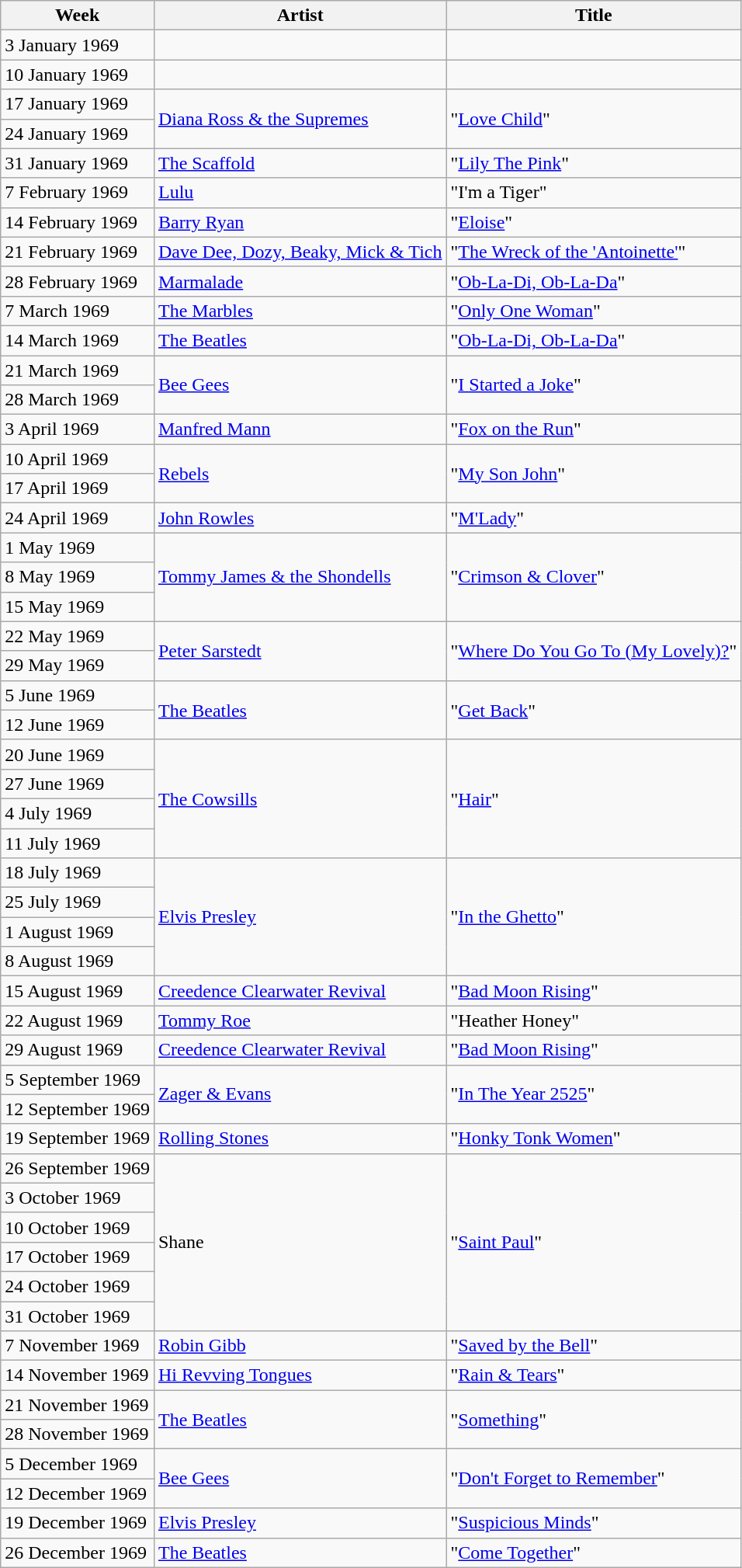<table class="wikitable">
<tr>
<th>Week</th>
<th>Artist</th>
<th>Title</th>
</tr>
<tr>
<td>3 January 1969</td>
<td></td>
<td></td>
</tr>
<tr>
<td>10 January 1969</td>
<td></td>
<td></td>
</tr>
<tr>
<td>17 January 1969</td>
<td rowspan="2"><a href='#'>Diana Ross & the Supremes</a></td>
<td rowspan="2">"<a href='#'>Love Child</a>"</td>
</tr>
<tr>
<td>24 January 1969</td>
</tr>
<tr>
<td>31 January 1969</td>
<td><a href='#'>The Scaffold</a></td>
<td>"<a href='#'>Lily The Pink</a>"</td>
</tr>
<tr>
<td>7 February 1969</td>
<td><a href='#'>Lulu</a></td>
<td>"I'm a Tiger"</td>
</tr>
<tr>
<td>14 February 1969</td>
<td><a href='#'>Barry Ryan</a></td>
<td>"<a href='#'>Eloise</a>"</td>
</tr>
<tr>
<td>21 February 1969</td>
<td><a href='#'>Dave Dee, Dozy, Beaky, Mick & Tich</a></td>
<td>"<a href='#'>The Wreck of the 'Antoinette'</a>"</td>
</tr>
<tr>
<td>28 February 1969</td>
<td><a href='#'>Marmalade</a></td>
<td>"<a href='#'>Ob-La-Di, Ob-La-Da</a>"</td>
</tr>
<tr>
<td>7 March 1969</td>
<td><a href='#'>The Marbles</a></td>
<td>"<a href='#'>Only One Woman</a>"</td>
</tr>
<tr>
<td>14 March 1969</td>
<td><a href='#'>The Beatles</a></td>
<td>"<a href='#'>Ob-La-Di, Ob-La-Da</a>"</td>
</tr>
<tr>
<td>21 March 1969</td>
<td rowspan="2"><a href='#'>Bee Gees</a></td>
<td rowspan="2">"<a href='#'>I Started a Joke</a>"</td>
</tr>
<tr>
<td>28 March 1969</td>
</tr>
<tr>
<td>3 April 1969</td>
<td><a href='#'>Manfred Mann</a></td>
<td>"<a href='#'>Fox on the Run</a>"</td>
</tr>
<tr>
<td>10 April 1969</td>
<td rowspan="2"><a href='#'>Rebels</a></td>
<td rowspan="2">"<a href='#'>My Son John</a>"</td>
</tr>
<tr>
<td>17 April 1969</td>
</tr>
<tr>
<td>24 April 1969</td>
<td><a href='#'>John Rowles</a></td>
<td>"<a href='#'>M'Lady</a>"</td>
</tr>
<tr>
<td>1 May 1969</td>
<td rowspan="3"><a href='#'>Tommy James & the Shondells</a></td>
<td rowspan="3">"<a href='#'>Crimson & Clover</a>"</td>
</tr>
<tr>
<td>8 May 1969</td>
</tr>
<tr>
<td>15 May 1969</td>
</tr>
<tr>
<td>22 May 1969</td>
<td rowspan="2"><a href='#'>Peter Sarstedt</a></td>
<td rowspan="2">"<a href='#'>Where Do You Go To (My Lovely)?</a>"</td>
</tr>
<tr>
<td>29 May 1969</td>
</tr>
<tr>
<td>5 June 1969</td>
<td rowspan="2"><a href='#'>The Beatles</a></td>
<td rowspan="2">"<a href='#'>Get Back</a>"</td>
</tr>
<tr>
<td>12 June 1969</td>
</tr>
<tr>
<td>20 June 1969</td>
<td rowspan="4"><a href='#'>The Cowsills</a></td>
<td rowspan="4">"<a href='#'>Hair</a>"</td>
</tr>
<tr>
<td>27 June 1969</td>
</tr>
<tr>
<td>4 July 1969</td>
</tr>
<tr>
<td>11 July 1969</td>
</tr>
<tr>
<td>18 July 1969</td>
<td rowspan="4"><a href='#'>Elvis Presley</a></td>
<td rowspan="4">"<a href='#'>In the Ghetto</a>"</td>
</tr>
<tr>
<td>25 July 1969</td>
</tr>
<tr>
<td>1 August 1969</td>
</tr>
<tr>
<td>8 August 1969</td>
</tr>
<tr>
<td>15 August 1969</td>
<td><a href='#'>Creedence Clearwater Revival</a></td>
<td>"<a href='#'>Bad Moon Rising</a>"</td>
</tr>
<tr>
<td>22 August 1969</td>
<td><a href='#'>Tommy Roe</a></td>
<td>"Heather Honey"</td>
</tr>
<tr>
<td>29 August 1969</td>
<td><a href='#'>Creedence Clearwater Revival</a></td>
<td>"<a href='#'>Bad Moon Rising</a>"</td>
</tr>
<tr>
<td>5 September 1969</td>
<td rowspan="2"><a href='#'>Zager & Evans</a></td>
<td rowspan="2">"<a href='#'>In The Year 2525</a>"</td>
</tr>
<tr>
<td>12 September 1969</td>
</tr>
<tr>
<td>19 September 1969</td>
<td><a href='#'>Rolling Stones</a></td>
<td>"<a href='#'>Honky Tonk Women</a>"</td>
</tr>
<tr>
<td>26 September 1969</td>
<td rowspan="6">Shane</td>
<td rowspan="6">"<a href='#'>Saint Paul</a>"</td>
</tr>
<tr>
<td>3 October 1969</td>
</tr>
<tr>
<td>10 October 1969</td>
</tr>
<tr>
<td>17 October 1969</td>
</tr>
<tr>
<td>24 October 1969</td>
</tr>
<tr>
<td>31 October 1969</td>
</tr>
<tr>
<td>7 November 1969</td>
<td><a href='#'>Robin Gibb</a></td>
<td>"<a href='#'>Saved by the Bell</a>"</td>
</tr>
<tr>
<td>14 November 1969</td>
<td><a href='#'>Hi Revving Tongues</a></td>
<td>"<a href='#'>Rain & Tears</a>"</td>
</tr>
<tr>
<td>21 November 1969</td>
<td rowspan="2"><a href='#'>The Beatles</a></td>
<td rowspan="2">"<a href='#'>Something</a>"</td>
</tr>
<tr>
<td>28 November 1969</td>
</tr>
<tr>
<td>5 December 1969</td>
<td rowspan="2"><a href='#'>Bee Gees</a></td>
<td rowspan="2">"<a href='#'>Don't Forget to Remember</a>"</td>
</tr>
<tr>
<td>12 December 1969</td>
</tr>
<tr>
<td>19 December 1969</td>
<td><a href='#'>Elvis Presley</a></td>
<td>"<a href='#'>Suspicious Minds</a>"</td>
</tr>
<tr>
<td>26 December 1969</td>
<td><a href='#'>The Beatles</a></td>
<td>"<a href='#'>Come Together</a>"</td>
</tr>
</table>
